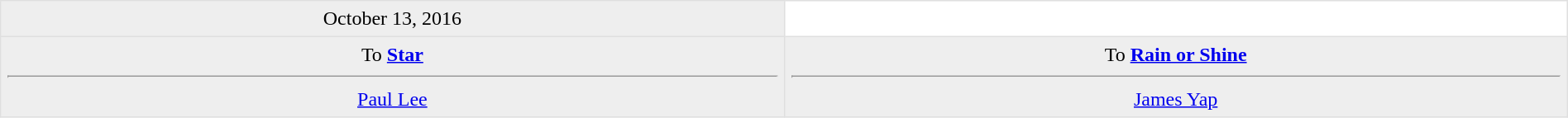<table border=1 style="border-collapse:collapse; text-align: center; width: 100%" bordercolor="#DFDFDF"  cellpadding="5">
<tr bgcolor="eeeeee">
<td rowspan=2>October 13, 2016 <br></td>
</tr>
<tr>
</tr>
<tr bgcolor="eeeeee">
<td style="width:44%" valign="top">To <strong><a href='#'>Star</a></strong><hr><a href='#'>Paul Lee</a></td>
<td style="width:44%" valign="top">To <strong><a href='#'>Rain or Shine</a></strong><hr><a href='#'>James Yap</a></td>
</tr>
</table>
